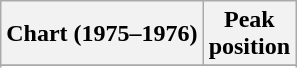<table class="wikitable plainrowheaders" style="text-align:center">
<tr>
<th scope="col">Chart (1975–1976)</th>
<th scope="col">Peak<br>position</th>
</tr>
<tr>
</tr>
<tr>
</tr>
</table>
